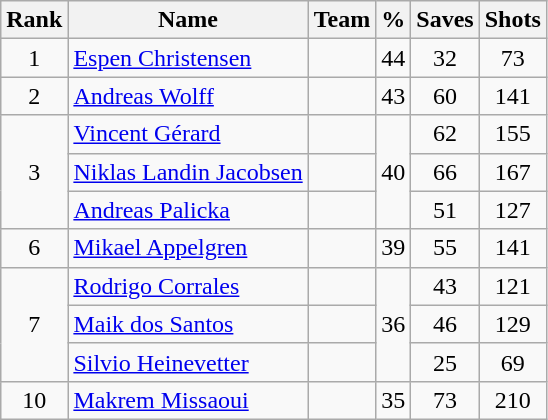<table class="wikitable" style="text-align: center;">
<tr>
<th>Rank</th>
<th>Name</th>
<th>Team</th>
<th>%</th>
<th>Saves</th>
<th>Shots</th>
</tr>
<tr>
<td>1</td>
<td align="left"><a href='#'>Espen Christensen</a></td>
<td align="left"></td>
<td>44</td>
<td>32</td>
<td>73</td>
</tr>
<tr>
<td>2</td>
<td align="left"><a href='#'>Andreas Wolff</a></td>
<td align="left"></td>
<td>43</td>
<td>60</td>
<td>141</td>
</tr>
<tr>
<td rowspan=3>3</td>
<td align="left"><a href='#'>Vincent Gérard</a></td>
<td align="left"></td>
<td rowspan=3>40</td>
<td>62</td>
<td>155</td>
</tr>
<tr>
<td align="left"><a href='#'>Niklas Landin Jacobsen</a></td>
<td align="left"></td>
<td>66</td>
<td>167</td>
</tr>
<tr>
<td align="left"><a href='#'>Andreas Palicka</a></td>
<td align="left"></td>
<td>51</td>
<td>127</td>
</tr>
<tr>
<td>6</td>
<td align="left"><a href='#'>Mikael Appelgren</a></td>
<td align="left"></td>
<td>39</td>
<td>55</td>
<td>141</td>
</tr>
<tr>
<td rowspan=3>7</td>
<td align="left"><a href='#'>Rodrigo Corrales</a></td>
<td align="left"></td>
<td rowspan=3>36</td>
<td>43</td>
<td>121</td>
</tr>
<tr>
<td align="left"><a href='#'>Maik dos Santos</a></td>
<td align="left"></td>
<td>46</td>
<td>129</td>
</tr>
<tr>
<td align="left"><a href='#'>Silvio Heinevetter</a></td>
<td align="left"></td>
<td>25</td>
<td>69</td>
</tr>
<tr>
<td>10</td>
<td align="left"><a href='#'>Makrem Missaoui</a></td>
<td align="left"></td>
<td>35</td>
<td>73</td>
<td>210</td>
</tr>
</table>
